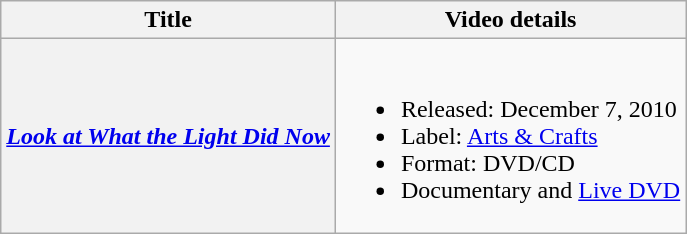<table class="wikitable plainrowheaders">
<tr>
<th>Title</th>
<th>Video details</th>
</tr>
<tr>
<th scope="row"><em><a href='#'>Look at What the Light Did Now</a></em></th>
<td><br><ul><li>Released: December 7, 2010</li><li>Label: <a href='#'>Arts & Crafts</a></li><li>Format: DVD/CD</li><li>Documentary and <a href='#'>Live DVD</a></li></ul></td>
</tr>
</table>
